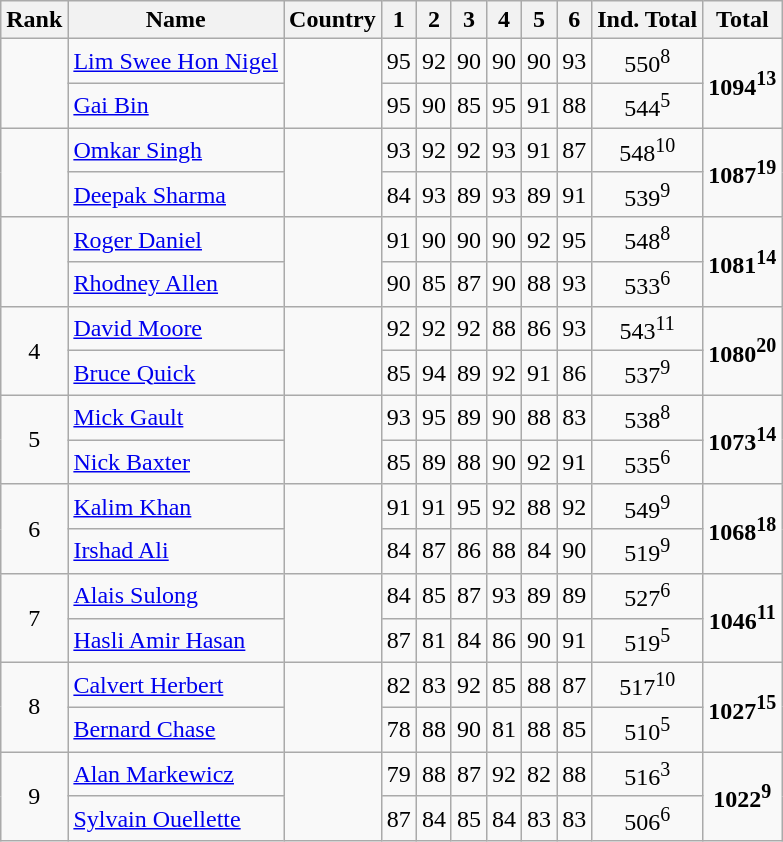<table class="wikitable sortable" style="text-align:center;">
<tr>
<th>Rank</th>
<th>Name</th>
<th>Country</th>
<th>1</th>
<th>2</th>
<th>3</th>
<th>4</th>
<th>5</th>
<th>6</th>
<th>Ind. Total</th>
<th>Total</th>
</tr>
<tr>
<td rowspan=2></td>
<td align=left><a href='#'>Lim Swee Hon Nigel</a></td>
<td rowspan=2></td>
<td>95</td>
<td>92</td>
<td>90</td>
<td>90</td>
<td>90</td>
<td>93</td>
<td>550<sup>8</sup></td>
<td rowspan=2><strong>1094<sup>13</sup></strong></td>
</tr>
<tr>
<td align=left><a href='#'>Gai Bin</a></td>
<td>95</td>
<td>90</td>
<td>85</td>
<td>95</td>
<td>91</td>
<td>88</td>
<td>544<sup>5</sup></td>
</tr>
<tr>
<td rowspan=2></td>
<td align=left><a href='#'>Omkar Singh</a></td>
<td rowspan=2></td>
<td>93</td>
<td>92</td>
<td>92</td>
<td>93</td>
<td>91</td>
<td>87</td>
<td>548<sup>10</sup></td>
<td rowspan=2><strong>1087<sup>19</sup></strong></td>
</tr>
<tr>
<td align=left><a href='#'>Deepak Sharma</a></td>
<td>84</td>
<td>93</td>
<td>89</td>
<td>93</td>
<td>89</td>
<td>91</td>
<td>539<sup>9</sup></td>
</tr>
<tr>
<td rowspan=2></td>
<td align=left><a href='#'>Roger Daniel</a></td>
<td rowspan=2></td>
<td>91</td>
<td>90</td>
<td>90</td>
<td>90</td>
<td>92</td>
<td>95</td>
<td>548<sup>8</sup></td>
<td rowspan=2><strong>1081<sup>14</sup></strong></td>
</tr>
<tr>
<td align=left><a href='#'>Rhodney Allen</a></td>
<td>90</td>
<td>85</td>
<td>87</td>
<td>90</td>
<td>88</td>
<td>93</td>
<td>533<sup>6</sup></td>
</tr>
<tr>
<td rowspan=2>4</td>
<td align=left><a href='#'>David Moore</a></td>
<td rowspan=2></td>
<td>92</td>
<td>92</td>
<td>92</td>
<td>88</td>
<td>86</td>
<td>93</td>
<td>543<sup>11</sup></td>
<td rowspan=2><strong>1080<sup>20</sup></strong></td>
</tr>
<tr>
<td align=left><a href='#'>Bruce Quick</a></td>
<td>85</td>
<td>94</td>
<td>89</td>
<td>92</td>
<td>91</td>
<td>86</td>
<td>537<sup>9</sup></td>
</tr>
<tr>
<td rowspan=2>5</td>
<td align=left><a href='#'>Mick Gault</a></td>
<td rowspan=2></td>
<td>93</td>
<td>95</td>
<td>89</td>
<td>90</td>
<td>88</td>
<td>83</td>
<td>538<sup>8</sup></td>
<td rowspan=2><strong>1073<sup>14</sup></strong></td>
</tr>
<tr>
<td align=left><a href='#'>Nick Baxter</a></td>
<td>85</td>
<td>89</td>
<td>88</td>
<td>90</td>
<td>92</td>
<td>91</td>
<td>535<sup>6</sup></td>
</tr>
<tr>
<td rowspan=2>6</td>
<td align=left><a href='#'>Kalim Khan</a></td>
<td rowspan=2></td>
<td>91</td>
<td>91</td>
<td>95</td>
<td>92</td>
<td>88</td>
<td>92</td>
<td>549<sup>9</sup></td>
<td rowspan=2><strong>1068<sup>18</sup></strong></td>
</tr>
<tr>
<td align=left><a href='#'>Irshad Ali</a></td>
<td>84</td>
<td>87</td>
<td>86</td>
<td>88</td>
<td>84</td>
<td>90</td>
<td>519<sup>9</sup></td>
</tr>
<tr>
<td rowspan=2>7</td>
<td align=left><a href='#'>Alais Sulong</a></td>
<td rowspan=2></td>
<td>84</td>
<td>85</td>
<td>87</td>
<td>93</td>
<td>89</td>
<td>89</td>
<td>527<sup>6</sup></td>
<td rowspan=2><strong>1046<sup>11</sup></strong></td>
</tr>
<tr>
<td align=left><a href='#'>Hasli Amir Hasan</a></td>
<td>87</td>
<td>81</td>
<td>84</td>
<td>86</td>
<td>90</td>
<td>91</td>
<td>519<sup>5</sup></td>
</tr>
<tr>
<td rowspan=2>8</td>
<td align=left><a href='#'>Calvert Herbert</a></td>
<td rowspan=2></td>
<td>82</td>
<td>83</td>
<td>92</td>
<td>85</td>
<td>88</td>
<td>87</td>
<td>517<sup>10</sup></td>
<td rowspan=2><strong>1027<sup>15</sup></strong></td>
</tr>
<tr>
<td align=left><a href='#'>Bernard Chase</a></td>
<td>78</td>
<td>88</td>
<td>90</td>
<td>81</td>
<td>88</td>
<td>85</td>
<td>510<sup>5</sup></td>
</tr>
<tr>
<td rowspan=2>9</td>
<td align=left><a href='#'>Alan Markewicz</a></td>
<td rowspan=2></td>
<td>79</td>
<td>88</td>
<td>87</td>
<td>92</td>
<td>82</td>
<td>88</td>
<td>516<sup>3</sup></td>
<td rowspan=2><strong>1022<sup>9</sup></strong></td>
</tr>
<tr>
<td align=left><a href='#'>Sylvain Ouellette</a></td>
<td>87</td>
<td>84</td>
<td>85</td>
<td>84</td>
<td>83</td>
<td>83</td>
<td>506<sup>6</sup></td>
</tr>
</table>
